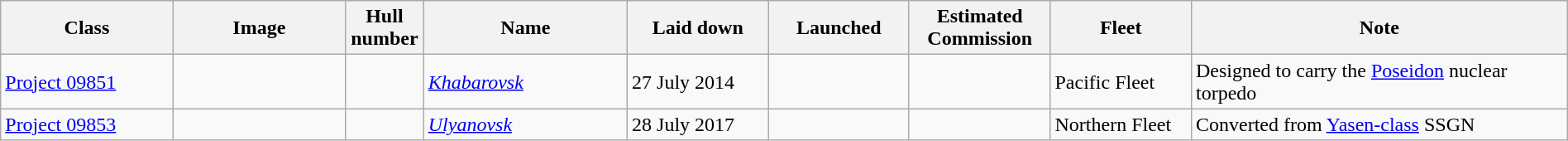<table class="wikitable" style="width:100%;">
<tr>
<th style="width:11%;">Class</th>
<th style="width:11%;">Image</th>
<th style="width:5%;">Hull number</th>
<th style="width:13%;">Name</th>
<th style="width:9%;">Laid down</th>
<th style="width:9%;">Launched</th>
<th style="width:9%;">Estimated<br>Commission</th>
<th style="width:9%;">Fleet</th>
<th style="width:24%;">Note</th>
</tr>
<tr>
<td><a href='#'>Project 09851</a></td>
<td></td>
<td></td>
<td><a href='#'><em>Khabarovsk</em></a></td>
<td>27 July 2014</td>
<td></td>
<td></td>
<td>Pacific Fleet</td>
<td>Designed to carry the <a href='#'>Poseidon</a> nuclear torpedo</td>
</tr>
<tr>
<td><a href='#'>Project 09853</a></td>
<td></td>
<td></td>
<td><a href='#'><em>Ulyanovsk</em></a></td>
<td>28 July 2017</td>
<td></td>
<td></td>
<td>Northern Fleet</td>
<td>Converted from <a href='#'>Yasen-class</a> SSGN</td>
</tr>
</table>
